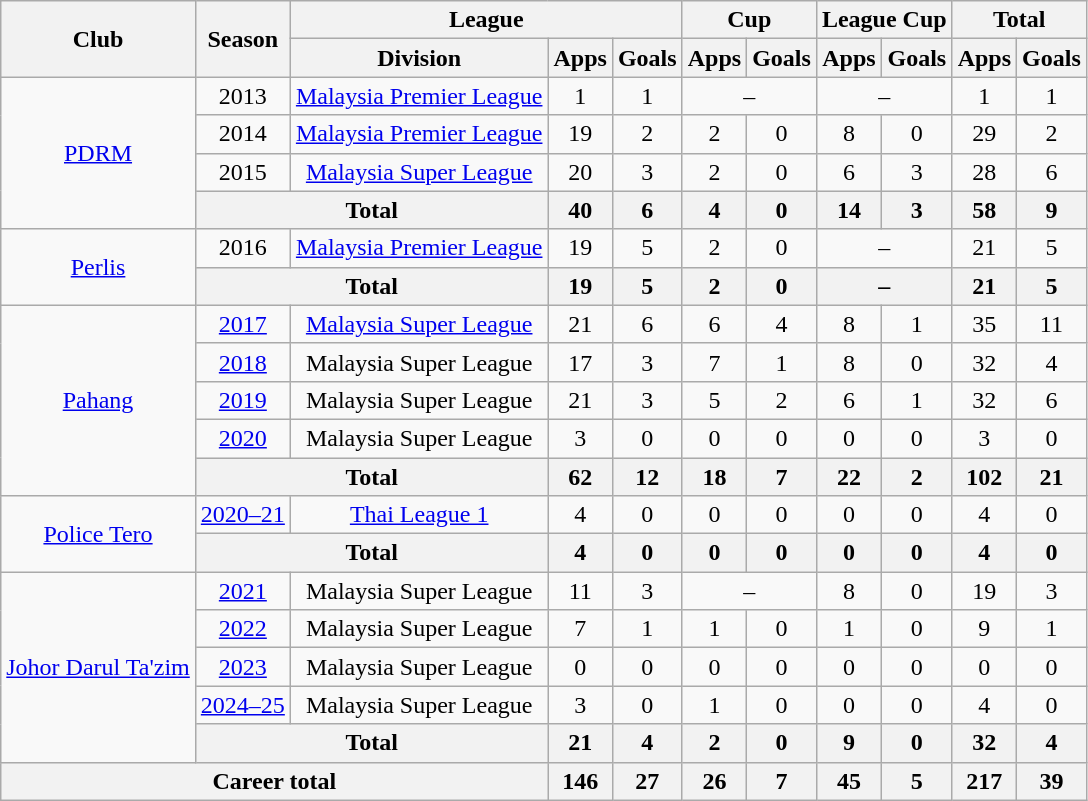<table class=wikitable style="text-align: center">
<tr>
<th rowspan=2>Club</th>
<th rowspan=2>Season</th>
<th colspan=3>League</th>
<th colspan=2>Cup</th>
<th colspan=2>League Cup</th>
<th colspan=2>Total</th>
</tr>
<tr>
<th>Division</th>
<th>Apps</th>
<th>Goals</th>
<th>Apps</th>
<th>Goals</th>
<th>Apps</th>
<th>Goals</th>
<th>Apps</th>
<th>Goals</th>
</tr>
<tr>
<td rowspan="4"><a href='#'>PDRM</a></td>
<td>2013</td>
<td><a href='#'>Malaysia Premier League</a></td>
<td>1</td>
<td>1</td>
<td colspan="2">–</td>
<td colspan="2">–</td>
<td>1</td>
<td>1</td>
</tr>
<tr>
<td>2014</td>
<td><a href='#'>Malaysia Premier League</a></td>
<td>19</td>
<td>2</td>
<td>2</td>
<td>0</td>
<td>8</td>
<td>0</td>
<td>29</td>
<td>2</td>
</tr>
<tr>
<td>2015</td>
<td><a href='#'>Malaysia Super League</a></td>
<td>20</td>
<td>3</td>
<td>2</td>
<td>0</td>
<td>6</td>
<td>3</td>
<td>28</td>
<td>6</td>
</tr>
<tr>
<th colspan=2>Total</th>
<th>40</th>
<th>6</th>
<th>4</th>
<th>0</th>
<th>14</th>
<th>3</th>
<th>58</th>
<th>9</th>
</tr>
<tr>
<td rowspan="2"><a href='#'>Perlis</a></td>
<td>2016</td>
<td><a href='#'>Malaysia Premier League</a></td>
<td>19</td>
<td>5</td>
<td>2</td>
<td>0</td>
<td colspan="2">–</td>
<td>21</td>
<td>5</td>
</tr>
<tr>
<th colspan=2>Total</th>
<th>19</th>
<th>5</th>
<th>2</th>
<th>0</th>
<th colspan="2">–</th>
<th>21</th>
<th>5</th>
</tr>
<tr>
<td rowspan="5"><a href='#'>Pahang</a></td>
<td><a href='#'>2017</a></td>
<td><a href='#'>Malaysia Super League</a></td>
<td>21</td>
<td>6</td>
<td>6</td>
<td>4</td>
<td>8</td>
<td>1</td>
<td>35</td>
<td>11</td>
</tr>
<tr>
<td><a href='#'>2018</a></td>
<td>Malaysia Super League</td>
<td>17</td>
<td>3</td>
<td>7</td>
<td>1</td>
<td>8</td>
<td>0</td>
<td>32</td>
<td>4</td>
</tr>
<tr>
<td><a href='#'>2019</a></td>
<td>Malaysia Super League</td>
<td>21</td>
<td>3</td>
<td>5</td>
<td>2</td>
<td>6</td>
<td>1</td>
<td>32</td>
<td>6</td>
</tr>
<tr>
<td><a href='#'>2020</a></td>
<td>Malaysia Super League</td>
<td>3</td>
<td>0</td>
<td>0</td>
<td>0</td>
<td>0</td>
<td>0</td>
<td>3</td>
<td>0</td>
</tr>
<tr>
<th colspan=2>Total</th>
<th>62</th>
<th>12</th>
<th>18</th>
<th>7</th>
<th>22</th>
<th>2</th>
<th>102</th>
<th>21</th>
</tr>
<tr>
<td rowspan="2"><a href='#'>Police Tero</a></td>
<td><a href='#'>2020–21</a></td>
<td><a href='#'>Thai League 1</a></td>
<td>4</td>
<td>0</td>
<td>0</td>
<td>0</td>
<td>0</td>
<td>0</td>
<td>4</td>
<td>0</td>
</tr>
<tr>
<th colspan=2>Total</th>
<th>4</th>
<th>0</th>
<th>0</th>
<th>0</th>
<th>0</th>
<th>0</th>
<th>4</th>
<th>0</th>
</tr>
<tr>
<td rowspan="5"><a href='#'>Johor Darul Ta'zim</a></td>
<td><a href='#'>2021</a></td>
<td>Malaysia Super League</td>
<td>11</td>
<td>3</td>
<td colspan="2">–</td>
<td>8</td>
<td>0</td>
<td>19</td>
<td>3</td>
</tr>
<tr>
<td><a href='#'>2022</a></td>
<td>Malaysia Super League</td>
<td>7</td>
<td>1</td>
<td>1</td>
<td>0</td>
<td>1</td>
<td>0</td>
<td>9</td>
<td>1</td>
</tr>
<tr>
<td><a href='#'>2023</a></td>
<td>Malaysia Super League</td>
<td>0</td>
<td>0</td>
<td>0</td>
<td>0</td>
<td>0</td>
<td>0</td>
<td>0</td>
<td>0</td>
</tr>
<tr>
<td><a href='#'>2024–25</a></td>
<td>Malaysia Super League</td>
<td>3</td>
<td>0</td>
<td>1</td>
<td>0</td>
<td>0</td>
<td>0</td>
<td>4</td>
<td>0</td>
</tr>
<tr>
<th colspan=2>Total</th>
<th>21</th>
<th>4</th>
<th>2</th>
<th>0</th>
<th>9</th>
<th>0</th>
<th>32</th>
<th>4</th>
</tr>
<tr>
<th colspan=3>Career total</th>
<th>146</th>
<th>27</th>
<th>26</th>
<th>7</th>
<th>45</th>
<th>5</th>
<th>217</th>
<th>39</th>
</tr>
</table>
